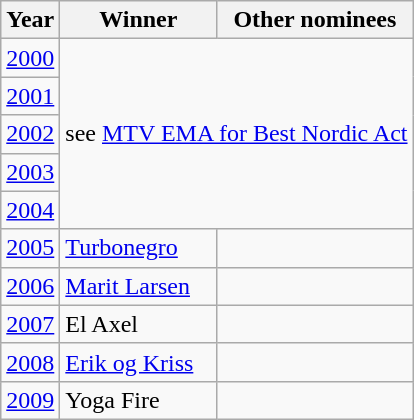<table class="wikitable">
<tr>
<th>Year</th>
<th>Winner</th>
<th>Other nominees</th>
</tr>
<tr>
<td><a href='#'>2000</a></td>
<td rowspan=5 colspan=2 style="text-align: center;">see <a href='#'>MTV EMA for Best Nordic Act</a></td>
</tr>
<tr>
<td><a href='#'>2001</a></td>
</tr>
<tr>
<td><a href='#'>2002</a></td>
</tr>
<tr>
<td><a href='#'>2003</a></td>
</tr>
<tr>
<td><a href='#'>2004</a></td>
</tr>
<tr>
<td><a href='#'>2005</a></td>
<td><a href='#'>Turbonegro</a></td>
<td></td>
</tr>
<tr>
<td><a href='#'>2006</a></td>
<td><a href='#'>Marit Larsen</a></td>
<td></td>
</tr>
<tr>
<td><a href='#'>2007</a></td>
<td>El Axel</td>
<td></td>
</tr>
<tr>
<td><a href='#'>2008</a></td>
<td><a href='#'>Erik og Kriss</a></td>
<td></td>
</tr>
<tr>
<td><a href='#'>2009</a></td>
<td>Yoga Fire</td>
<td></td>
</tr>
</table>
